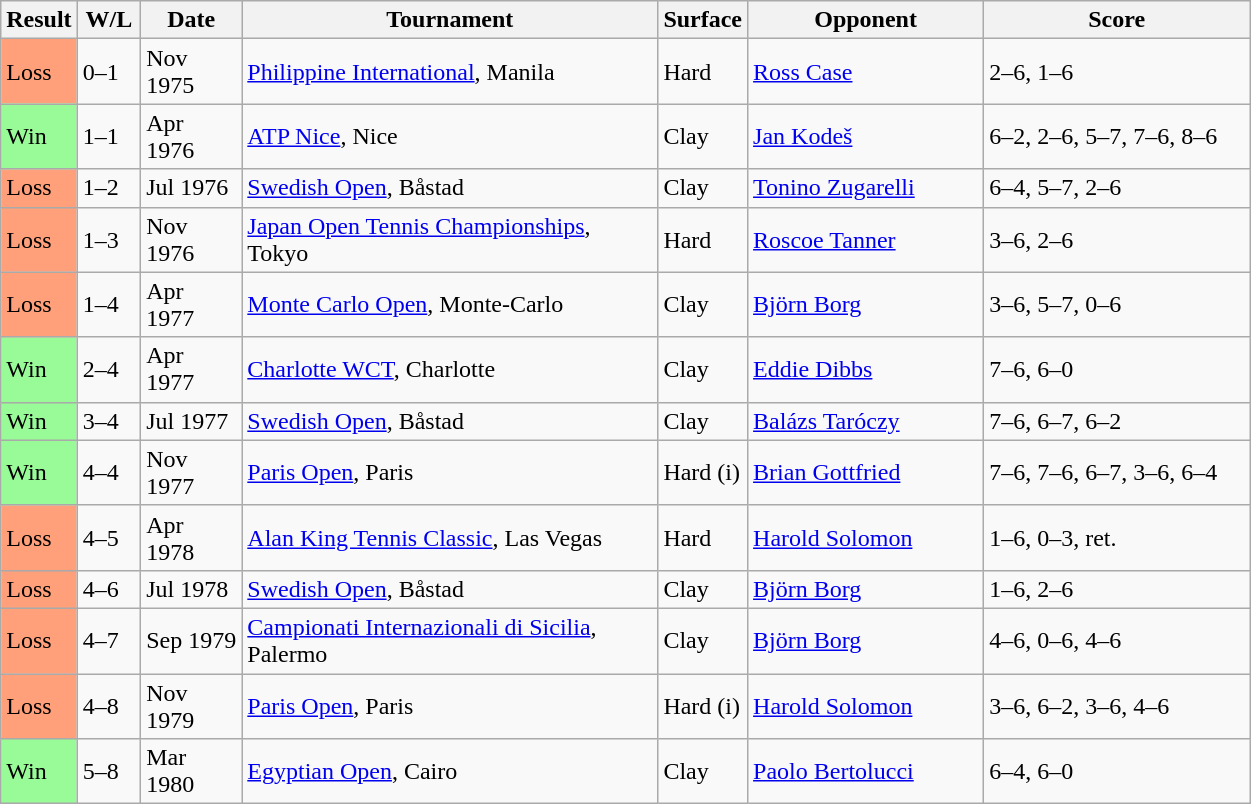<table class="sortable wikitable">
<tr>
<th style="width:40px">Result</th>
<th style="width:35px" class="unsortable">W/L</th>
<th style="width:60px">Date</th>
<th style="width:270px">Tournament</th>
<th style="width:50px">Surface</th>
<th style="width:150px">Opponent</th>
<th style="width:170px" class="unsortable">Score</th>
</tr>
<tr>
<td style="background:#ffa07a;">Loss</td>
<td>0–1</td>
<td>Nov 1975</td>
<td><a href='#'>Philippine International</a>, Manila</td>
<td>Hard</td>
<td> <a href='#'>Ross Case</a></td>
<td>2–6, 1–6</td>
</tr>
<tr>
<td style="background:#98fb98;">Win</td>
<td>1–1</td>
<td>Apr 1976</td>
<td><a href='#'>ATP Nice</a>, Nice</td>
<td>Clay</td>
<td> <a href='#'>Jan Kodeš</a></td>
<td>6–2, 2–6, 5–7, 7–6, 8–6</td>
</tr>
<tr>
<td style="background:#ffa07a;">Loss</td>
<td>1–2</td>
<td>Jul 1976</td>
<td><a href='#'>Swedish Open</a>, Båstad</td>
<td>Clay</td>
<td> <a href='#'>Tonino Zugarelli</a></td>
<td>6–4, 5–7, 2–6</td>
</tr>
<tr>
<td style="background:#ffa07a;">Loss</td>
<td>1–3</td>
<td>Nov 1976</td>
<td><a href='#'>Japan Open Tennis Championships</a>, Tokyo</td>
<td>Hard</td>
<td> <a href='#'>Roscoe Tanner</a></td>
<td>3–6, 2–6</td>
</tr>
<tr>
<td style="background:#ffa07a;">Loss</td>
<td>1–4</td>
<td>Apr 1977</td>
<td><a href='#'>Monte Carlo Open</a>, Monte-Carlo</td>
<td>Clay</td>
<td> <a href='#'>Björn Borg</a></td>
<td>3–6, 5–7, 0–6</td>
</tr>
<tr>
<td style="background:#98fb98;">Win</td>
<td>2–4</td>
<td>Apr 1977</td>
<td><a href='#'>Charlotte WCT</a>, Charlotte</td>
<td>Clay</td>
<td> <a href='#'>Eddie Dibbs</a></td>
<td>7–6, 6–0</td>
</tr>
<tr>
<td style="background:#98fb98;">Win</td>
<td>3–4</td>
<td>Jul 1977</td>
<td><a href='#'>Swedish Open</a>, Båstad</td>
<td>Clay</td>
<td> <a href='#'>Balázs Taróczy</a></td>
<td>7–6, 6–7, 6–2</td>
</tr>
<tr>
<td style="background:#98fb98;">Win</td>
<td>4–4</td>
<td>Nov 1977</td>
<td><a href='#'>Paris Open</a>, Paris</td>
<td>Hard (i)</td>
<td> <a href='#'>Brian Gottfried</a></td>
<td>7–6, 7–6, 6–7, 3–6, 6–4</td>
</tr>
<tr>
<td style="background:#ffa07a;">Loss</td>
<td>4–5</td>
<td>Apr 1978</td>
<td><a href='#'>Alan King Tennis Classic</a>, Las Vegas</td>
<td>Hard</td>
<td> <a href='#'>Harold Solomon</a></td>
<td>1–6, 0–3, ret.</td>
</tr>
<tr>
<td style="background:#ffa07a;">Loss</td>
<td>4–6</td>
<td>Jul 1978</td>
<td><a href='#'>Swedish Open</a>, Båstad</td>
<td>Clay</td>
<td> <a href='#'>Björn Borg</a></td>
<td>1–6, 2–6</td>
</tr>
<tr>
<td style="background:#ffa07a;">Loss</td>
<td>4–7</td>
<td>Sep 1979</td>
<td><a href='#'>Campionati Internazionali di Sicilia</a>, Palermo</td>
<td>Clay</td>
<td> <a href='#'>Björn Borg</a></td>
<td>4–6, 0–6, 4–6</td>
</tr>
<tr>
<td style="background:#ffa07a;">Loss</td>
<td>4–8</td>
<td>Nov 1979</td>
<td><a href='#'>Paris Open</a>, Paris</td>
<td>Hard (i)</td>
<td> <a href='#'>Harold Solomon</a></td>
<td>3–6, 6–2, 3–6, 4–6</td>
</tr>
<tr>
<td style="background:#98fb98;">Win</td>
<td>5–8</td>
<td>Mar 1980</td>
<td><a href='#'>Egyptian Open</a>, Cairo</td>
<td>Clay</td>
<td> <a href='#'>Paolo Bertolucci</a></td>
<td>6–4, 6–0</td>
</tr>
</table>
